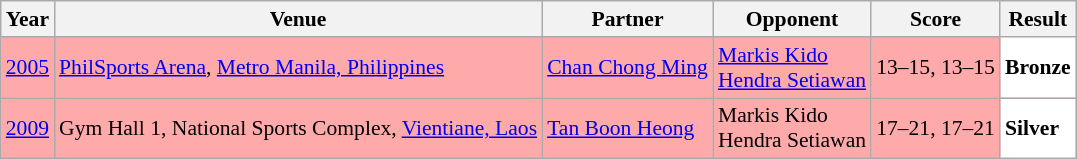<table class="sortable wikitable" style="font-size: 90%;">
<tr>
<th>Year</th>
<th>Venue</th>
<th>Partner</th>
<th>Opponent</th>
<th>Score</th>
<th>Result</th>
</tr>
<tr style="background:#FFAAAA">
<td align="center"><a href='#'>2005</a></td>
<td align="left"><a href='#'>PhilSports Arena</a>, <a href='#'>Metro Manila, Philippines</a></td>
<td align="left"> <a href='#'>Chan Chong Ming</a></td>
<td align="left"> <a href='#'>Markis Kido</a> <br>  <a href='#'>Hendra Setiawan</a></td>
<td align="left">13–15, 13–15</td>
<td style="text-align:left; background:white"> <strong>Bronze</strong></td>
</tr>
<tr style="background:#FFAAAA">
<td align="center"><a href='#'>2009</a></td>
<td align="left">Gym Hall 1, National Sports Complex, <a href='#'>Vientiane, Laos</a></td>
<td align="left"> <a href='#'>Tan Boon Heong</a></td>
<td align="left"> Markis Kido <br>  Hendra Setiawan</td>
<td align="left">17–21, 17–21</td>
<td style="text-align:left; background:white"> <strong>Silver</strong></td>
</tr>
</table>
